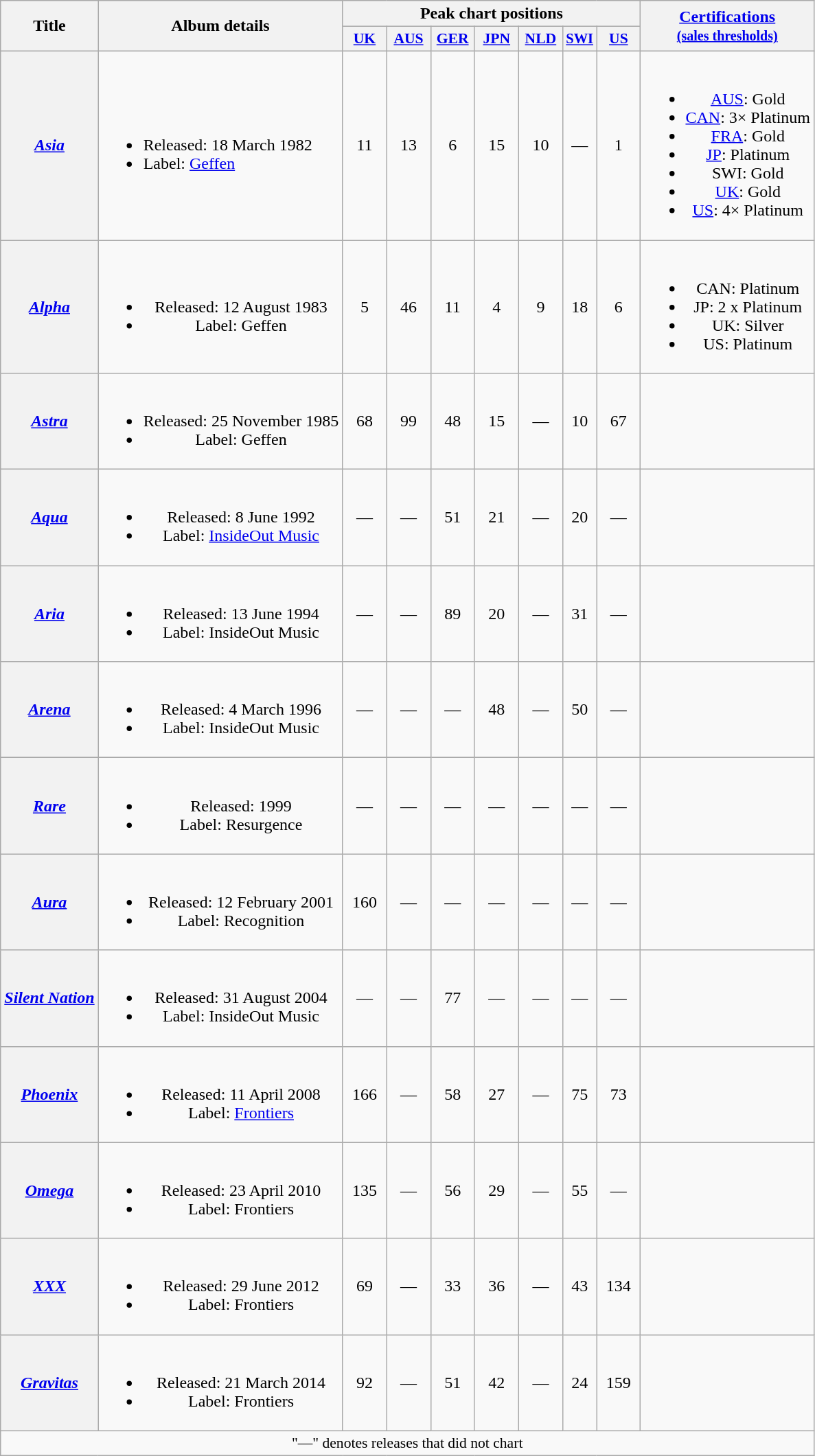<table class="wikitable plainrowheaders" style="text-align:center;">
<tr>
<th rowspan="2">Title</th>
<th rowspan="2">Album details</th>
<th colspan="7">Peak chart positions</th>
<th rowspan="2"><a href='#'>Certifications</a><br><small><a href='#'>(sales thresholds)</a></small></th>
</tr>
<tr>
<th scope="col" style="width:2.5em;font-size:90%;"><a href='#'>UK</a><br></th>
<th scope="col" style="width:2.5em;font-size:90%;"><a href='#'>AUS</a><br></th>
<th scope="col" style="width:2.5em;font-size:90%;"><a href='#'>GER</a><br></th>
<th scope="col" style="width:2.5em;font-size:90%;"><a href='#'>JPN</a><br></th>
<th scope="col" style="width:2.5em;font-size:90%;"><a href='#'>NLD</a><br></th>
<th style="width:1em;font-size:85%"><a href='#'>SWI</a><br></th>
<th scope="col" style="width:2.5em;font-size:90%;"><a href='#'>US</a><br></th>
</tr>
<tr>
<th scope="row"><em><a href='#'>Asia</a></em></th>
<td align="left"><br><ul><li>Released: 18 March 1982</li><li>Label: <a href='#'>Geffen</a></li></ul></td>
<td>11</td>
<td>13</td>
<td>6</td>
<td>15</td>
<td>10</td>
<td>—</td>
<td>1</td>
<td><br><ul><li><a href='#'>AUS</a>: Gold</li><li><a href='#'>CAN</a>: 3× Platinum</li><li><a href='#'>FRA</a>: Gold</li><li><a href='#'>JP</a>: Platinum</li><li>SWI: Gold</li><li><a href='#'>UK</a>: Gold</li><li><a href='#'>US</a>: 4× Platinum</li></ul></td>
</tr>
<tr>
<th scope="row"><em><a href='#'>Alpha</a></em></th>
<td><br><ul><li>Released: 12 August 1983</li><li>Label: Geffen</li></ul></td>
<td>5</td>
<td>46</td>
<td>11</td>
<td>4</td>
<td>9</td>
<td>18</td>
<td>6</td>
<td><br><ul><li>CAN: Platinum</li><li>JP: 2 x Platinum</li><li>UK: Silver</li><li>US: Platinum</li></ul></td>
</tr>
<tr>
<th scope="row"><em><a href='#'>Astra</a></em></th>
<td><br><ul><li>Released: 25 November 1985</li><li>Label: Geffen</li></ul></td>
<td>68</td>
<td>99</td>
<td>48</td>
<td>15</td>
<td>—</td>
<td>10</td>
<td>67</td>
<td></td>
</tr>
<tr>
<th scope="row"><em><a href='#'>Aqua</a></em></th>
<td><br><ul><li>Released: 8 June 1992</li><li>Label: <a href='#'>InsideOut Music</a></li></ul></td>
<td>—</td>
<td>—</td>
<td>51</td>
<td>21</td>
<td>—</td>
<td>20</td>
<td>—</td>
<td></td>
</tr>
<tr>
<th scope="row"><em><a href='#'>Aria</a></em></th>
<td><br><ul><li>Released: 13 June 1994</li><li>Label: InsideOut Music</li></ul></td>
<td>—</td>
<td>—</td>
<td>89</td>
<td>20</td>
<td>—</td>
<td>31</td>
<td>—</td>
<td></td>
</tr>
<tr>
<th scope="row"><em><a href='#'>Arena</a></em></th>
<td><br><ul><li>Released: 4 March 1996</li><li>Label: InsideOut Music</li></ul></td>
<td>—</td>
<td>—</td>
<td>—</td>
<td>48</td>
<td>—</td>
<td>50</td>
<td>—</td>
<td></td>
</tr>
<tr>
<th scope="row"><em><a href='#'>Rare</a></em></th>
<td><br><ul><li>Released: 1999</li><li>Label: Resurgence</li></ul></td>
<td>—</td>
<td>—</td>
<td>—</td>
<td>—</td>
<td>—</td>
<td>—</td>
<td>—</td>
<td></td>
</tr>
<tr>
<th scope="row"><em><a href='#'>Aura</a></em></th>
<td><br><ul><li>Released: 12 February 2001</li><li>Label: Recognition</li></ul></td>
<td>160</td>
<td>—</td>
<td>—</td>
<td>—</td>
<td>—</td>
<td>—</td>
<td>—</td>
<td></td>
</tr>
<tr>
<th scope="row"><em><a href='#'>Silent Nation</a></em></th>
<td><br><ul><li>Released: 31 August 2004</li><li>Label: InsideOut Music</li></ul></td>
<td>—</td>
<td>—</td>
<td>77</td>
<td>—</td>
<td>—</td>
<td>—</td>
<td>—</td>
<td></td>
</tr>
<tr>
<th scope="row"><em><a href='#'>Phoenix</a></em></th>
<td><br><ul><li>Released: 11 April 2008</li><li>Label: <a href='#'>Frontiers</a></li></ul></td>
<td>166</td>
<td>—</td>
<td>58</td>
<td>27</td>
<td>—</td>
<td>75</td>
<td>73</td>
<td></td>
</tr>
<tr>
<th scope="row"><em><a href='#'>Omega</a></em></th>
<td><br><ul><li>Released: 23 April 2010</li><li>Label: Frontiers</li></ul></td>
<td>135</td>
<td>—</td>
<td>56</td>
<td>29</td>
<td>—</td>
<td>55</td>
<td>—</td>
<td></td>
</tr>
<tr>
<th scope="row"><em><a href='#'>XXX</a></em></th>
<td><br><ul><li>Released: 29 June 2012</li><li>Label: Frontiers</li></ul></td>
<td>69</td>
<td>—</td>
<td>33</td>
<td>36</td>
<td>—</td>
<td>43</td>
<td>134</td>
<td></td>
</tr>
<tr>
<th scope="row"><em><a href='#'>Gravitas</a></em></th>
<td><br><ul><li>Released: 21 March 2014</li><li>Label: Frontiers</li></ul></td>
<td>92</td>
<td>—</td>
<td>51</td>
<td>42</td>
<td>—</td>
<td>24</td>
<td>159</td>
<td></td>
</tr>
<tr>
<td colspan="10" style="font-size:90%">"—" denotes releases that did not chart</td>
</tr>
</table>
